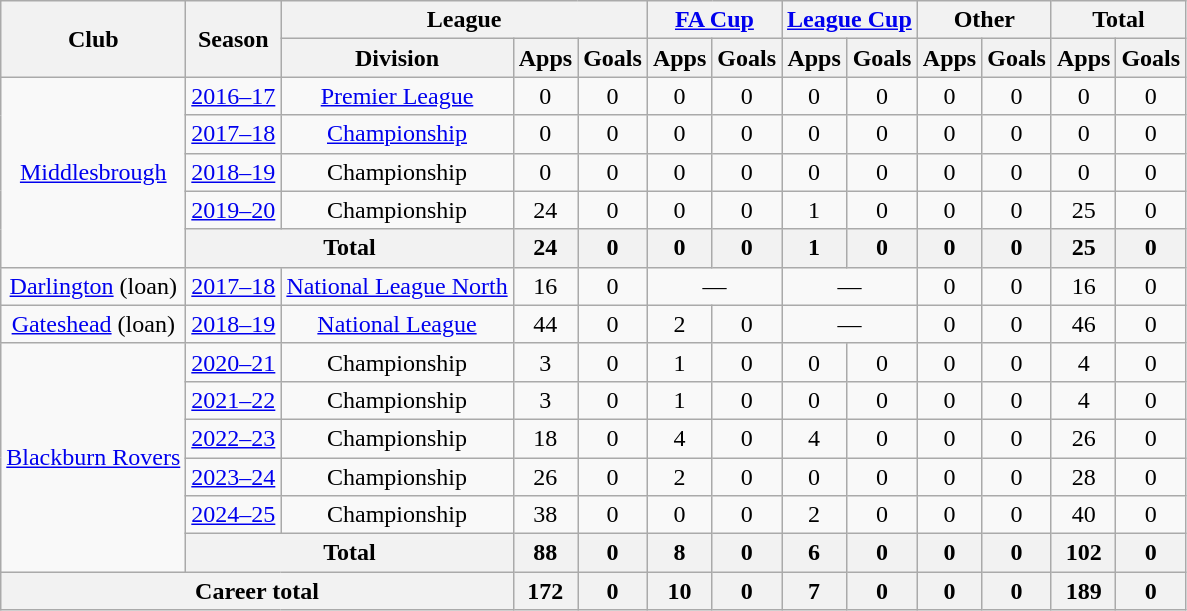<table class="wikitable" style="text-align: center;">
<tr>
<th rowspan="2">Club</th>
<th rowspan="2">Season</th>
<th colspan="3">League</th>
<th colspan="2"><a href='#'>FA Cup</a></th>
<th colspan="2"><a href='#'>League Cup</a></th>
<th colspan="2">Other</th>
<th colspan="2">Total</th>
</tr>
<tr>
<th>Division</th>
<th>Apps</th>
<th>Goals</th>
<th>Apps</th>
<th>Goals</th>
<th>Apps</th>
<th>Goals</th>
<th>Apps</th>
<th>Goals</th>
<th>Apps</th>
<th>Goals</th>
</tr>
<tr>
<td rowspan=5><a href='#'>Middlesbrough</a></td>
<td><a href='#'>2016–17</a></td>
<td><a href='#'>Premier League</a></td>
<td>0</td>
<td>0</td>
<td>0</td>
<td>0</td>
<td>0</td>
<td>0</td>
<td>0</td>
<td>0</td>
<td>0</td>
<td>0</td>
</tr>
<tr>
<td><a href='#'>2017–18</a></td>
<td><a href='#'>Championship</a></td>
<td>0</td>
<td>0</td>
<td>0</td>
<td>0</td>
<td>0</td>
<td>0</td>
<td>0</td>
<td>0</td>
<td>0</td>
<td>0</td>
</tr>
<tr>
<td><a href='#'>2018–19</a></td>
<td>Championship</td>
<td>0</td>
<td>0</td>
<td>0</td>
<td>0</td>
<td>0</td>
<td>0</td>
<td>0</td>
<td>0</td>
<td>0</td>
<td>0</td>
</tr>
<tr>
<td><a href='#'>2019–20</a></td>
<td>Championship</td>
<td>24</td>
<td>0</td>
<td>0</td>
<td>0</td>
<td>1</td>
<td>0</td>
<td>0</td>
<td>0</td>
<td>25</td>
<td>0</td>
</tr>
<tr>
<th colspan=2>Total</th>
<th>24</th>
<th>0</th>
<th>0</th>
<th>0</th>
<th>1</th>
<th>0</th>
<th>0</th>
<th>0</th>
<th>25</th>
<th>0</th>
</tr>
<tr>
<td><a href='#'>Darlington</a> (loan)</td>
<td><a href='#'>2017–18</a></td>
<td><a href='#'>National League North</a></td>
<td>16</td>
<td>0</td>
<td colspan=2>—</td>
<td colspan=2>—</td>
<td>0</td>
<td>0</td>
<td>16</td>
<td>0</td>
</tr>
<tr>
<td><a href='#'>Gateshead</a> (loan)</td>
<td><a href='#'>2018–19</a></td>
<td><a href='#'>National League</a></td>
<td>44</td>
<td>0</td>
<td>2</td>
<td>0</td>
<td colspan=2>—</td>
<td>0</td>
<td>0</td>
<td>46</td>
<td>0</td>
</tr>
<tr>
<td rowspan="6"><a href='#'>Blackburn Rovers</a></td>
<td><a href='#'>2020–21</a></td>
<td>Championship</td>
<td>3</td>
<td>0</td>
<td>1</td>
<td>0</td>
<td>0</td>
<td>0</td>
<td>0</td>
<td>0</td>
<td>4</td>
<td>0</td>
</tr>
<tr>
<td><a href='#'>2021–22</a></td>
<td>Championship</td>
<td>3</td>
<td>0</td>
<td>1</td>
<td>0</td>
<td>0</td>
<td>0</td>
<td>0</td>
<td>0</td>
<td>4</td>
<td>0</td>
</tr>
<tr>
<td><a href='#'>2022–23</a></td>
<td>Championship</td>
<td>18</td>
<td>0</td>
<td>4</td>
<td>0</td>
<td>4</td>
<td>0</td>
<td>0</td>
<td>0</td>
<td>26</td>
<td>0</td>
</tr>
<tr>
<td><a href='#'>2023–24</a></td>
<td>Championship</td>
<td>26</td>
<td>0</td>
<td>2</td>
<td>0</td>
<td>0</td>
<td>0</td>
<td>0</td>
<td>0</td>
<td>28</td>
<td>0</td>
</tr>
<tr>
<td><a href='#'>2024–25</a></td>
<td>Championship</td>
<td>38</td>
<td>0</td>
<td>0</td>
<td>0</td>
<td>2</td>
<td>0</td>
<td>0</td>
<td>0</td>
<td>40</td>
<td>0</td>
</tr>
<tr>
<th colspan=2>Total</th>
<th>88</th>
<th>0</th>
<th>8</th>
<th>0</th>
<th>6</th>
<th>0</th>
<th>0</th>
<th>0</th>
<th>102</th>
<th>0</th>
</tr>
<tr>
<th colspan=3>Career total</th>
<th>172</th>
<th>0</th>
<th>10</th>
<th>0</th>
<th>7</th>
<th>0</th>
<th>0</th>
<th>0</th>
<th>189</th>
<th>0</th>
</tr>
</table>
